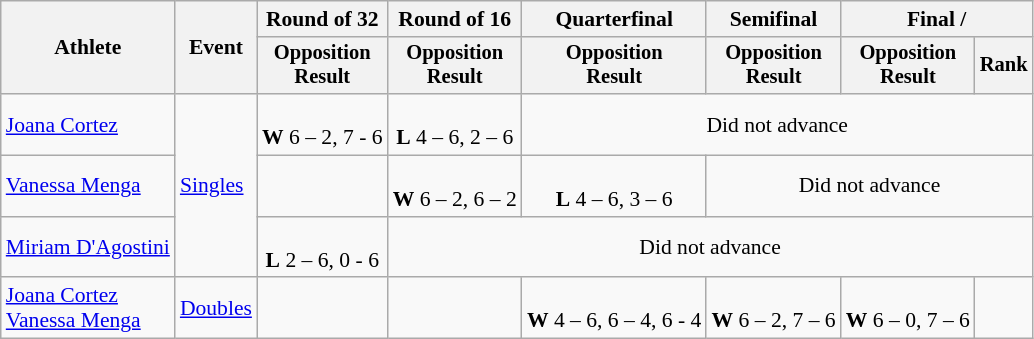<table class=wikitable style=font-size:90%;text-align:center>
<tr>
<th rowspan=2>Athlete</th>
<th rowspan=2>Event</th>
<th>Round of 32</th>
<th>Round of 16</th>
<th>Quarterfinal</th>
<th>Semifinal</th>
<th colspan=2>Final / </th>
</tr>
<tr style=font-size:95%>
<th>Opposition<br>Result</th>
<th>Opposition<br>Result</th>
<th>Opposition<br>Result</th>
<th>Opposition<br>Result</th>
<th>Opposition<br>Result</th>
<th>Rank</th>
</tr>
<tr>
<td align=left><a href='#'>Joana Cortez</a></td>
<td align=left rowspan=3><a href='#'>Singles</a></td>
<td><br><strong>W</strong> 6 – 2, 7 - 6</td>
<td><br><strong>L</strong> 4 – 6, 2 – 6</td>
<td colspan=4>Did not advance</td>
</tr>
<tr>
<td align=left><a href='#'>Vanessa Menga</a></td>
<td></td>
<td><br><strong>W</strong> 6 – 2, 6 – 2</td>
<td><br><strong>L</strong> 4 – 6, 3 – 6</td>
<td colspan=3>Did not advance</td>
</tr>
<tr>
<td align=left><a href='#'>Miriam D'Agostini</a></td>
<td><br><strong>L</strong> 2 – 6, 0 - 6</td>
<td colspan=5>Did not advance</td>
</tr>
<tr>
<td align=left><a href='#'>Joana Cortez</a><br><a href='#'>Vanessa Menga</a></td>
<td align=left><a href='#'>Doubles</a></td>
<td></td>
<td></td>
<td align=center><br><strong>W</strong> 4 – 6, 6 – 4, 6 - 4</td>
<td align=center><br><strong>W</strong> 6 – 2, 7 – 6</td>
<td align=center><br><strong>W</strong> 6 – 0, 7 – 6</td>
<td></td>
</tr>
</table>
